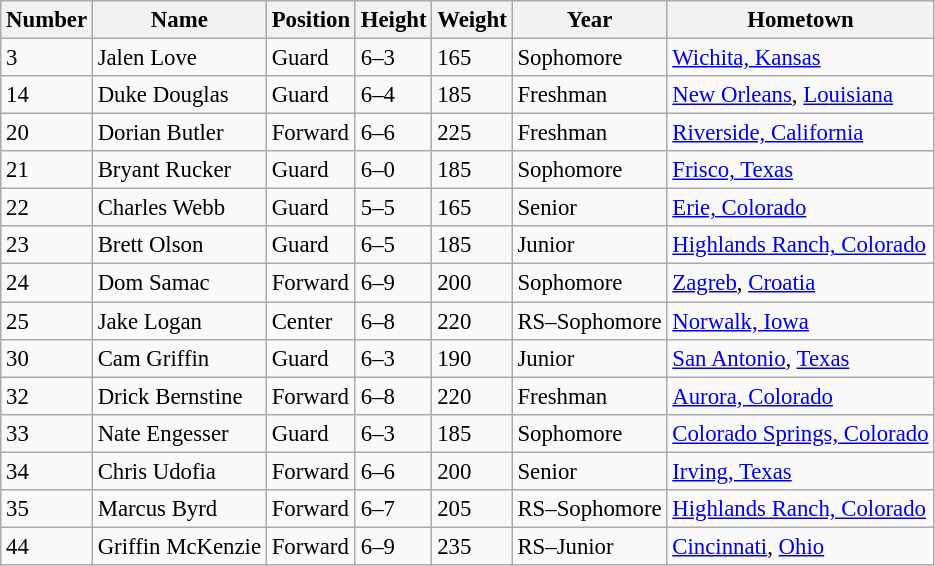<table class="wikitable sortable" style="font-size: 95%;">
<tr>
<th>Number</th>
<th>Name</th>
<th>Position</th>
<th>Height</th>
<th>Weight</th>
<th>Year</th>
<th>Hometown</th>
</tr>
<tr>
<td>3</td>
<td>Jalen Love</td>
<td>Guard</td>
<td>6–3</td>
<td>165</td>
<td>Sophomore</td>
<td><a href='#'>Wichita, Kansas</a></td>
</tr>
<tr>
<td>14</td>
<td>Duke Douglas</td>
<td>Guard</td>
<td>6–4</td>
<td>185</td>
<td>Freshman</td>
<td><a href='#'>New Orleans</a>, <a href='#'>Louisiana</a></td>
</tr>
<tr>
<td>20</td>
<td>Dorian Butler</td>
<td>Forward</td>
<td>6–6</td>
<td>225</td>
<td>Freshman</td>
<td><a href='#'>Riverside, California</a></td>
</tr>
<tr>
<td>21</td>
<td>Bryant Rucker</td>
<td>Guard</td>
<td>6–0</td>
<td>185</td>
<td>Sophomore</td>
<td><a href='#'>Frisco, Texas</a></td>
</tr>
<tr>
<td>22</td>
<td>Charles Webb</td>
<td>Guard</td>
<td>5–5</td>
<td>165</td>
<td>Senior</td>
<td><a href='#'>Erie, Colorado</a></td>
</tr>
<tr>
<td>23</td>
<td>Brett Olson</td>
<td>Guard</td>
<td>6–5</td>
<td>185</td>
<td>Junior</td>
<td><a href='#'>Highlands Ranch, Colorado</a></td>
</tr>
<tr>
<td>24</td>
<td>Dom Samac</td>
<td>Forward</td>
<td>6–9</td>
<td>200</td>
<td>Sophomore</td>
<td><a href='#'>Zagreb</a>, <a href='#'>Croatia</a></td>
</tr>
<tr>
<td>25</td>
<td>Jake Logan</td>
<td>Center</td>
<td>6–8</td>
<td>220</td>
<td>RS–Sophomore</td>
<td><a href='#'>Norwalk, Iowa</a></td>
</tr>
<tr>
<td>30</td>
<td>Cam Griffin</td>
<td>Guard</td>
<td>6–3</td>
<td>190</td>
<td>Junior</td>
<td><a href='#'>San Antonio</a>, <a href='#'>Texas</a></td>
</tr>
<tr>
<td>32</td>
<td>Drick Bernstine</td>
<td>Forward</td>
<td>6–8</td>
<td>220</td>
<td>Freshman</td>
<td><a href='#'>Aurora, Colorado</a></td>
</tr>
<tr>
<td>33</td>
<td>Nate Engesser</td>
<td>Guard</td>
<td>6–3</td>
<td>185</td>
<td>Sophomore</td>
<td><a href='#'>Colorado Springs, Colorado</a></td>
</tr>
<tr>
<td>34</td>
<td>Chris Udofia</td>
<td>Forward</td>
<td>6–6</td>
<td>200</td>
<td>Senior</td>
<td><a href='#'>Irving, Texas</a></td>
</tr>
<tr>
<td>35</td>
<td>Marcus Byrd</td>
<td>Forward</td>
<td>6–7</td>
<td>205</td>
<td>RS–Sophomore</td>
<td><a href='#'>Highlands Ranch, Colorado</a></td>
</tr>
<tr>
<td>44</td>
<td>Griffin McKenzie</td>
<td>Forward</td>
<td>6–9</td>
<td>235</td>
<td>RS–Junior</td>
<td><a href='#'>Cincinnati</a>, <a href='#'>Ohio</a></td>
</tr>
</table>
